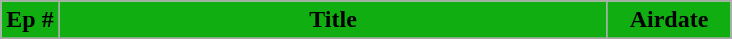<table class="wikitable plainrowheaders" style="width:20; background:#fff">
<tr>
<th style="background:#11AE11; width:8%;"><span>Ep #</span></th>
<th style="background:#11AE11;"><span>Title</span></th>
<th style="background:#11AE11; width:17%;"><span>Airdate</span></th>
</tr>
<tr>
</tr>
</table>
